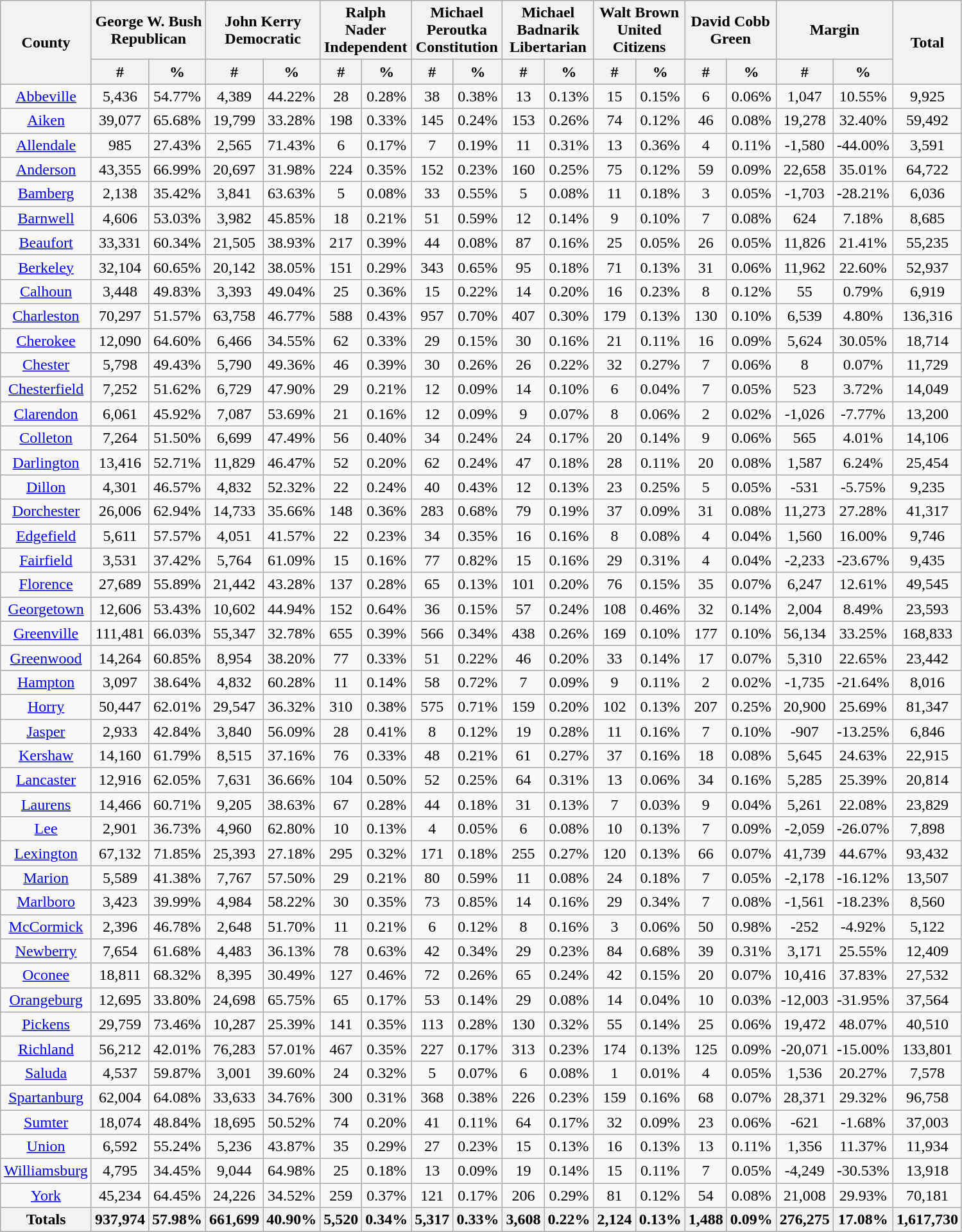<table width="60%" class="wikitable sortable">
<tr>
<th rowspan="2">County</th>
<th colspan="2">George W. Bush<br>Republican</th>
<th colspan="2">John Kerry<br>Democratic</th>
<th colspan="2">Ralph Nader<br>Independent</th>
<th colspan="2">Michael Peroutka<br>Constitution</th>
<th colspan="2">Michael Badnarik<br>Libertarian</th>
<th colspan="2">Walt Brown<br>United Citizens</th>
<th colspan="2">David Cobb<br>Green</th>
<th colspan="2">Margin</th>
<th rowspan="2">Total</th>
</tr>
<tr style="background:lightgrey;">
<th data-sort-type="number">#</th>
<th data-sort-type="number">%</th>
<th data-sort-type="number">#</th>
<th data-sort-type="number">%</th>
<th data-sort-type="number">#</th>
<th data-sort-type="number">%</th>
<th data-sort-type="number">#</th>
<th data-sort-type="number">%</th>
<th data-sort-type="number">#</th>
<th data-sort-type="number">%</th>
<th data-sort-type="number">#</th>
<th data-sort-type="number">%</th>
<th data-sort-type="number">#</th>
<th data-sort-type="number">%</th>
<th data-sort-type="number">#</th>
<th data-sort-type="number">%</th>
</tr>
<tr style="text-align:center">
<td><a href='#'>Abbeville</a></td>
<td>5,436</td>
<td>54.77%</td>
<td>4,389</td>
<td>44.22%</td>
<td>28</td>
<td>0.28%</td>
<td>38</td>
<td>0.38%</td>
<td>13</td>
<td>0.13%</td>
<td>15</td>
<td>0.15%</td>
<td>6</td>
<td>0.06%</td>
<td>1,047</td>
<td>10.55%</td>
<td>9,925</td>
</tr>
<tr style="text-align:center">
<td><a href='#'>Aiken</a></td>
<td>39,077</td>
<td>65.68%</td>
<td>19,799</td>
<td>33.28%</td>
<td>198</td>
<td>0.33%</td>
<td>145</td>
<td>0.24%</td>
<td>153</td>
<td>0.26%</td>
<td>74</td>
<td>0.12%</td>
<td>46</td>
<td>0.08%</td>
<td>19,278</td>
<td>32.40%</td>
<td>59,492</td>
</tr>
<tr style="text-align:center">
<td><a href='#'>Allendale</a></td>
<td>985</td>
<td>27.43%</td>
<td>2,565</td>
<td>71.43%</td>
<td>6</td>
<td>0.17%</td>
<td>7</td>
<td>0.19%</td>
<td>11</td>
<td>0.31%</td>
<td>13</td>
<td>0.36%</td>
<td>4</td>
<td>0.11%</td>
<td>-1,580</td>
<td>-44.00%</td>
<td>3,591</td>
</tr>
<tr style="text-align:center">
<td><a href='#'>Anderson</a></td>
<td>43,355</td>
<td>66.99%</td>
<td>20,697</td>
<td>31.98%</td>
<td>224</td>
<td>0.35%</td>
<td>152</td>
<td>0.23%</td>
<td>160</td>
<td>0.25%</td>
<td>75</td>
<td>0.12%</td>
<td>59</td>
<td>0.09%</td>
<td>22,658</td>
<td>35.01%</td>
<td>64,722</td>
</tr>
<tr style="text-align:center">
<td><a href='#'>Bamberg</a></td>
<td>2,138</td>
<td>35.42%</td>
<td>3,841</td>
<td>63.63%</td>
<td>5</td>
<td>0.08%</td>
<td>33</td>
<td>0.55%</td>
<td>5</td>
<td>0.08%</td>
<td>11</td>
<td>0.18%</td>
<td>3</td>
<td>0.05%</td>
<td>-1,703</td>
<td>-28.21%</td>
<td>6,036</td>
</tr>
<tr style="text-align:center">
<td><a href='#'>Barnwell</a></td>
<td>4,606</td>
<td>53.03%</td>
<td>3,982</td>
<td>45.85%</td>
<td>18</td>
<td>0.21%</td>
<td>51</td>
<td>0.59%</td>
<td>12</td>
<td>0.14%</td>
<td>9</td>
<td>0.10%</td>
<td>7</td>
<td>0.08%</td>
<td>624</td>
<td>7.18%</td>
<td>8,685</td>
</tr>
<tr style="text-align:center">
<td><a href='#'>Beaufort</a></td>
<td>33,331</td>
<td>60.34%</td>
<td>21,505</td>
<td>38.93%</td>
<td>217</td>
<td>0.39%</td>
<td>44</td>
<td>0.08%</td>
<td>87</td>
<td>0.16%</td>
<td>25</td>
<td>0.05%</td>
<td>26</td>
<td>0.05%</td>
<td>11,826</td>
<td>21.41%</td>
<td>55,235</td>
</tr>
<tr style="text-align:center">
<td><a href='#'>Berkeley</a></td>
<td>32,104</td>
<td>60.65%</td>
<td>20,142</td>
<td>38.05%</td>
<td>151</td>
<td>0.29%</td>
<td>343</td>
<td>0.65%</td>
<td>95</td>
<td>0.18%</td>
<td>71</td>
<td>0.13%</td>
<td>31</td>
<td>0.06%</td>
<td>11,962</td>
<td>22.60%</td>
<td>52,937</td>
</tr>
<tr style="text-align:center">
<td><a href='#'>Calhoun</a></td>
<td>3,448</td>
<td>49.83%</td>
<td>3,393</td>
<td>49.04%</td>
<td>25</td>
<td>0.36%</td>
<td>15</td>
<td>0.22%</td>
<td>14</td>
<td>0.20%</td>
<td>16</td>
<td>0.23%</td>
<td>8</td>
<td>0.12%</td>
<td>55</td>
<td>0.79%</td>
<td>6,919</td>
</tr>
<tr style="text-align:center">
<td><a href='#'>Charleston</a></td>
<td>70,297</td>
<td>51.57%</td>
<td>63,758</td>
<td>46.77%</td>
<td>588</td>
<td>0.43%</td>
<td>957</td>
<td>0.70%</td>
<td>407</td>
<td>0.30%</td>
<td>179</td>
<td>0.13%</td>
<td>130</td>
<td>0.10%</td>
<td>6,539</td>
<td>4.80%</td>
<td>136,316</td>
</tr>
<tr style="text-align:center">
<td><a href='#'>Cherokee</a></td>
<td>12,090</td>
<td>64.60%</td>
<td>6,466</td>
<td>34.55%</td>
<td>62</td>
<td>0.33%</td>
<td>29</td>
<td>0.15%</td>
<td>30</td>
<td>0.16%</td>
<td>21</td>
<td>0.11%</td>
<td>16</td>
<td>0.09%</td>
<td>5,624</td>
<td>30.05%</td>
<td>18,714</td>
</tr>
<tr style="text-align:center">
<td><a href='#'>Chester</a></td>
<td>5,798</td>
<td>49.43%</td>
<td>5,790</td>
<td>49.36%</td>
<td>46</td>
<td>0.39%</td>
<td>30</td>
<td>0.26%</td>
<td>26</td>
<td>0.22%</td>
<td>32</td>
<td>0.27%</td>
<td>7</td>
<td>0.06%</td>
<td>8</td>
<td>0.07%</td>
<td>11,729</td>
</tr>
<tr style="text-align:center">
<td><a href='#'>Chesterfield</a></td>
<td>7,252</td>
<td>51.62%</td>
<td>6,729</td>
<td>47.90%</td>
<td>29</td>
<td>0.21%</td>
<td>12</td>
<td>0.09%</td>
<td>14</td>
<td>0.10%</td>
<td>6</td>
<td>0.04%</td>
<td>7</td>
<td>0.05%</td>
<td>523</td>
<td>3.72%</td>
<td>14,049</td>
</tr>
<tr style="text-align:center">
<td><a href='#'>Clarendon</a></td>
<td>6,061</td>
<td>45.92%</td>
<td>7,087</td>
<td>53.69%</td>
<td>21</td>
<td>0.16%</td>
<td>12</td>
<td>0.09%</td>
<td>9</td>
<td>0.07%</td>
<td>8</td>
<td>0.06%</td>
<td>2</td>
<td>0.02%</td>
<td>-1,026</td>
<td>-7.77%</td>
<td>13,200</td>
</tr>
<tr style="text-align:center">
<td><a href='#'>Colleton</a></td>
<td>7,264</td>
<td>51.50%</td>
<td>6,699</td>
<td>47.49%</td>
<td>56</td>
<td>0.40%</td>
<td>34</td>
<td>0.24%</td>
<td>24</td>
<td>0.17%</td>
<td>20</td>
<td>0.14%</td>
<td>9</td>
<td>0.06%</td>
<td>565</td>
<td>4.01%</td>
<td>14,106</td>
</tr>
<tr style="text-align:center">
<td><a href='#'>Darlington</a></td>
<td>13,416</td>
<td>52.71%</td>
<td>11,829</td>
<td>46.47%</td>
<td>52</td>
<td>0.20%</td>
<td>62</td>
<td>0.24%</td>
<td>47</td>
<td>0.18%</td>
<td>28</td>
<td>0.11%</td>
<td>20</td>
<td>0.08%</td>
<td>1,587</td>
<td>6.24%</td>
<td>25,454</td>
</tr>
<tr style="text-align:center">
<td><a href='#'>Dillon</a></td>
<td>4,301</td>
<td>46.57%</td>
<td>4,832</td>
<td>52.32%</td>
<td>22</td>
<td>0.24%</td>
<td>40</td>
<td>0.43%</td>
<td>12</td>
<td>0.13%</td>
<td>23</td>
<td>0.25%</td>
<td>5</td>
<td>0.05%</td>
<td>-531</td>
<td>-5.75%</td>
<td>9,235</td>
</tr>
<tr style="text-align:center">
<td><a href='#'>Dorchester</a></td>
<td>26,006</td>
<td>62.94%</td>
<td>14,733</td>
<td>35.66%</td>
<td>148</td>
<td>0.36%</td>
<td>283</td>
<td>0.68%</td>
<td>79</td>
<td>0.19%</td>
<td>37</td>
<td>0.09%</td>
<td>31</td>
<td>0.08%</td>
<td>11,273</td>
<td>27.28%</td>
<td>41,317</td>
</tr>
<tr style="text-align:center">
<td><a href='#'>Edgefield</a></td>
<td>5,611</td>
<td>57.57%</td>
<td>4,051</td>
<td>41.57%</td>
<td>22</td>
<td>0.23%</td>
<td>34</td>
<td>0.35%</td>
<td>16</td>
<td>0.16%</td>
<td>8</td>
<td>0.08%</td>
<td>4</td>
<td>0.04%</td>
<td>1,560</td>
<td>16.00%</td>
<td>9,746</td>
</tr>
<tr style="text-align:center">
<td><a href='#'>Fairfield</a></td>
<td>3,531</td>
<td>37.42%</td>
<td>5,764</td>
<td>61.09%</td>
<td>15</td>
<td>0.16%</td>
<td>77</td>
<td>0.82%</td>
<td>15</td>
<td>0.16%</td>
<td>29</td>
<td>0.31%</td>
<td>4</td>
<td>0.04%</td>
<td>-2,233</td>
<td>-23.67%</td>
<td>9,435</td>
</tr>
<tr style="text-align:center">
<td><a href='#'>Florence</a></td>
<td>27,689</td>
<td>55.89%</td>
<td>21,442</td>
<td>43.28%</td>
<td>137</td>
<td>0.28%</td>
<td>65</td>
<td>0.13%</td>
<td>101</td>
<td>0.20%</td>
<td>76</td>
<td>0.15%</td>
<td>35</td>
<td>0.07%</td>
<td>6,247</td>
<td>12.61%</td>
<td>49,545</td>
</tr>
<tr style="text-align:center">
<td><a href='#'>Georgetown</a></td>
<td>12,606</td>
<td>53.43%</td>
<td>10,602</td>
<td>44.94%</td>
<td>152</td>
<td>0.64%</td>
<td>36</td>
<td>0.15%</td>
<td>57</td>
<td>0.24%</td>
<td>108</td>
<td>0.46%</td>
<td>32</td>
<td>0.14%</td>
<td>2,004</td>
<td>8.49%</td>
<td>23,593</td>
</tr>
<tr style="text-align:center">
<td><a href='#'>Greenville</a></td>
<td>111,481</td>
<td>66.03%</td>
<td>55,347</td>
<td>32.78%</td>
<td>655</td>
<td>0.39%</td>
<td>566</td>
<td>0.34%</td>
<td>438</td>
<td>0.26%</td>
<td>169</td>
<td>0.10%</td>
<td>177</td>
<td>0.10%</td>
<td>56,134</td>
<td>33.25%</td>
<td>168,833</td>
</tr>
<tr style="text-align:center">
<td><a href='#'>Greenwood</a></td>
<td>14,264</td>
<td>60.85%</td>
<td>8,954</td>
<td>38.20%</td>
<td>77</td>
<td>0.33%</td>
<td>51</td>
<td>0.22%</td>
<td>46</td>
<td>0.20%</td>
<td>33</td>
<td>0.14%</td>
<td>17</td>
<td>0.07%</td>
<td>5,310</td>
<td>22.65%</td>
<td>23,442</td>
</tr>
<tr style="text-align:center">
<td><a href='#'>Hampton</a></td>
<td>3,097</td>
<td>38.64%</td>
<td>4,832</td>
<td>60.28%</td>
<td>11</td>
<td>0.14%</td>
<td>58</td>
<td>0.72%</td>
<td>7</td>
<td>0.09%</td>
<td>9</td>
<td>0.11%</td>
<td>2</td>
<td>0.02%</td>
<td>-1,735</td>
<td>-21.64%</td>
<td>8,016</td>
</tr>
<tr style="text-align:center">
<td><a href='#'>Horry</a></td>
<td>50,447</td>
<td>62.01%</td>
<td>29,547</td>
<td>36.32%</td>
<td>310</td>
<td>0.38%</td>
<td>575</td>
<td>0.71%</td>
<td>159</td>
<td>0.20%</td>
<td>102</td>
<td>0.13%</td>
<td>207</td>
<td>0.25%</td>
<td>20,900</td>
<td>25.69%</td>
<td>81,347</td>
</tr>
<tr style="text-align:center">
<td><a href='#'>Jasper</a></td>
<td>2,933</td>
<td>42.84%</td>
<td>3,840</td>
<td>56.09%</td>
<td>28</td>
<td>0.41%</td>
<td>8</td>
<td>0.12%</td>
<td>19</td>
<td>0.28%</td>
<td>11</td>
<td>0.16%</td>
<td>7</td>
<td>0.10%</td>
<td>-907</td>
<td>-13.25%</td>
<td>6,846</td>
</tr>
<tr style="text-align:center">
<td><a href='#'>Kershaw</a></td>
<td>14,160</td>
<td>61.79%</td>
<td>8,515</td>
<td>37.16%</td>
<td>76</td>
<td>0.33%</td>
<td>48</td>
<td>0.21%</td>
<td>61</td>
<td>0.27%</td>
<td>37</td>
<td>0.16%</td>
<td>18</td>
<td>0.08%</td>
<td>5,645</td>
<td>24.63%</td>
<td>22,915</td>
</tr>
<tr style="text-align:center">
<td><a href='#'>Lancaster</a></td>
<td>12,916</td>
<td>62.05%</td>
<td>7,631</td>
<td>36.66%</td>
<td>104</td>
<td>0.50%</td>
<td>52</td>
<td>0.25%</td>
<td>64</td>
<td>0.31%</td>
<td>13</td>
<td>0.06%</td>
<td>34</td>
<td>0.16%</td>
<td>5,285</td>
<td>25.39%</td>
<td>20,814</td>
</tr>
<tr style="text-align:center">
<td><a href='#'>Laurens</a></td>
<td>14,466</td>
<td>60.71%</td>
<td>9,205</td>
<td>38.63%</td>
<td>67</td>
<td>0.28%</td>
<td>44</td>
<td>0.18%</td>
<td>31</td>
<td>0.13%</td>
<td>7</td>
<td>0.03%</td>
<td>9</td>
<td>0.04%</td>
<td>5,261</td>
<td>22.08%</td>
<td>23,829</td>
</tr>
<tr style="text-align:center">
<td><a href='#'>Lee</a></td>
<td>2,901</td>
<td>36.73%</td>
<td>4,960</td>
<td>62.80%</td>
<td>10</td>
<td>0.13%</td>
<td>4</td>
<td>0.05%</td>
<td>6</td>
<td>0.08%</td>
<td>10</td>
<td>0.13%</td>
<td>7</td>
<td>0.09%</td>
<td>-2,059</td>
<td>-26.07%</td>
<td>7,898</td>
</tr>
<tr style="text-align:center">
<td><a href='#'>Lexington</a></td>
<td>67,132</td>
<td>71.85%</td>
<td>25,393</td>
<td>27.18%</td>
<td>295</td>
<td>0.32%</td>
<td>171</td>
<td>0.18%</td>
<td>255</td>
<td>0.27%</td>
<td>120</td>
<td>0.13%</td>
<td>66</td>
<td>0.07%</td>
<td>41,739</td>
<td>44.67%</td>
<td>93,432</td>
</tr>
<tr style="text-align:center">
<td><a href='#'>Marion</a></td>
<td>5,589</td>
<td>41.38%</td>
<td>7,767</td>
<td>57.50%</td>
<td>29</td>
<td>0.21%</td>
<td>80</td>
<td>0.59%</td>
<td>11</td>
<td>0.08%</td>
<td>24</td>
<td>0.18%</td>
<td>7</td>
<td>0.05%</td>
<td>-2,178</td>
<td>-16.12%</td>
<td>13,507</td>
</tr>
<tr style="text-align:center">
<td><a href='#'>Marlboro</a></td>
<td>3,423</td>
<td>39.99%</td>
<td>4,984</td>
<td>58.22%</td>
<td>30</td>
<td>0.35%</td>
<td>73</td>
<td>0.85%</td>
<td>14</td>
<td>0.16%</td>
<td>29</td>
<td>0.34%</td>
<td>7</td>
<td>0.08%</td>
<td>-1,561</td>
<td>-18.23%</td>
<td>8,560</td>
</tr>
<tr style="text-align:center">
<td><a href='#'>McCormick</a></td>
<td>2,396</td>
<td>46.78%</td>
<td>2,648</td>
<td>51.70%</td>
<td>11</td>
<td>0.21%</td>
<td>6</td>
<td>0.12%</td>
<td>8</td>
<td>0.16%</td>
<td>3</td>
<td>0.06%</td>
<td>50</td>
<td>0.98%</td>
<td>-252</td>
<td>-4.92%</td>
<td>5,122</td>
</tr>
<tr style="text-align:center">
<td><a href='#'>Newberry</a></td>
<td>7,654</td>
<td>61.68%</td>
<td>4,483</td>
<td>36.13%</td>
<td>78</td>
<td>0.63%</td>
<td>42</td>
<td>0.34%</td>
<td>29</td>
<td>0.23%</td>
<td>84</td>
<td>0.68%</td>
<td>39</td>
<td>0.31%</td>
<td>3,171</td>
<td>25.55%</td>
<td>12,409</td>
</tr>
<tr style="text-align:center">
<td><a href='#'>Oconee</a></td>
<td>18,811</td>
<td>68.32%</td>
<td>8,395</td>
<td>30.49%</td>
<td>127</td>
<td>0.46%</td>
<td>72</td>
<td>0.26%</td>
<td>65</td>
<td>0.24%</td>
<td>42</td>
<td>0.15%</td>
<td>20</td>
<td>0.07%</td>
<td>10,416</td>
<td>37.83%</td>
<td>27,532</td>
</tr>
<tr style="text-align:center">
<td><a href='#'>Orangeburg</a></td>
<td>12,695</td>
<td>33.80%</td>
<td>24,698</td>
<td>65.75%</td>
<td>65</td>
<td>0.17%</td>
<td>53</td>
<td>0.14%</td>
<td>29</td>
<td>0.08%</td>
<td>14</td>
<td>0.04%</td>
<td>10</td>
<td>0.03%</td>
<td>-12,003</td>
<td>-31.95%</td>
<td>37,564</td>
</tr>
<tr style="text-align:center">
<td><a href='#'>Pickens</a></td>
<td>29,759</td>
<td>73.46%</td>
<td>10,287</td>
<td>25.39%</td>
<td>141</td>
<td>0.35%</td>
<td>113</td>
<td>0.28%</td>
<td>130</td>
<td>0.32%</td>
<td>55</td>
<td>0.14%</td>
<td>25</td>
<td>0.06%</td>
<td>19,472</td>
<td>48.07%</td>
<td>40,510</td>
</tr>
<tr style="text-align:center">
<td><a href='#'>Richland</a></td>
<td>56,212</td>
<td>42.01%</td>
<td>76,283</td>
<td>57.01%</td>
<td>467</td>
<td>0.35%</td>
<td>227</td>
<td>0.17%</td>
<td>313</td>
<td>0.23%</td>
<td>174</td>
<td>0.13%</td>
<td>125</td>
<td>0.09%</td>
<td>-20,071</td>
<td>-15.00%</td>
<td>133,801</td>
</tr>
<tr style="text-align:center">
<td><a href='#'>Saluda</a></td>
<td>4,537</td>
<td>59.87%</td>
<td>3,001</td>
<td>39.60%</td>
<td>24</td>
<td>0.32%</td>
<td>5</td>
<td>0.07%</td>
<td>6</td>
<td>0.08%</td>
<td>1</td>
<td>0.01%</td>
<td>4</td>
<td>0.05%</td>
<td>1,536</td>
<td>20.27%</td>
<td>7,578</td>
</tr>
<tr style="text-align:center">
<td><a href='#'>Spartanburg</a></td>
<td>62,004</td>
<td>64.08%</td>
<td>33,633</td>
<td>34.76%</td>
<td>300</td>
<td>0.31%</td>
<td>368</td>
<td>0.38%</td>
<td>226</td>
<td>0.23%</td>
<td>159</td>
<td>0.16%</td>
<td>68</td>
<td>0.07%</td>
<td>28,371</td>
<td>29.32%</td>
<td>96,758</td>
</tr>
<tr style="text-align:center">
<td><a href='#'>Sumter</a></td>
<td>18,074</td>
<td>48.84%</td>
<td>18,695</td>
<td>50.52%</td>
<td>74</td>
<td>0.20%</td>
<td>41</td>
<td>0.11%</td>
<td>64</td>
<td>0.17%</td>
<td>32</td>
<td>0.09%</td>
<td>23</td>
<td>0.06%</td>
<td>-621</td>
<td>-1.68%</td>
<td>37,003</td>
</tr>
<tr style="text-align:center">
<td><a href='#'>Union</a></td>
<td>6,592</td>
<td>55.24%</td>
<td>5,236</td>
<td>43.87%</td>
<td>35</td>
<td>0.29%</td>
<td>27</td>
<td>0.23%</td>
<td>15</td>
<td>0.13%</td>
<td>16</td>
<td>0.13%</td>
<td>13</td>
<td>0.11%</td>
<td>1,356</td>
<td>11.37%</td>
<td>11,934</td>
</tr>
<tr style="text-align:center">
<td><a href='#'>Williamsburg</a></td>
<td>4,795</td>
<td>34.45%</td>
<td>9,044</td>
<td>64.98%</td>
<td>25</td>
<td>0.18%</td>
<td>13</td>
<td>0.09%</td>
<td>19</td>
<td>0.14%</td>
<td>15</td>
<td>0.11%</td>
<td>7</td>
<td>0.05%</td>
<td>-4,249</td>
<td>-30.53%</td>
<td>13,918</td>
</tr>
<tr style="text-align:center">
<td><a href='#'>York</a></td>
<td>45,234</td>
<td>64.45%</td>
<td>24,226</td>
<td>34.52%</td>
<td>259</td>
<td>0.37%</td>
<td>121</td>
<td>0.17%</td>
<td>206</td>
<td>0.29%</td>
<td>81</td>
<td>0.12%</td>
<td>54</td>
<td>0.08%</td>
<td>21,008</td>
<td>29.93%</td>
<td>70,181</td>
</tr>
<tr>
<th>Totals</th>
<th>937,974</th>
<th>57.98%</th>
<th>661,699</th>
<th>40.90%</th>
<th>5,520</th>
<th>0.34%</th>
<th>5,317</th>
<th>0.33%</th>
<th>3,608</th>
<th>0.22%</th>
<th>2,124</th>
<th>0.13%</th>
<th>1,488</th>
<th>0.09%</th>
<th>276,275</th>
<th>17.08%</th>
<th>1,617,730</th>
</tr>
</table>
